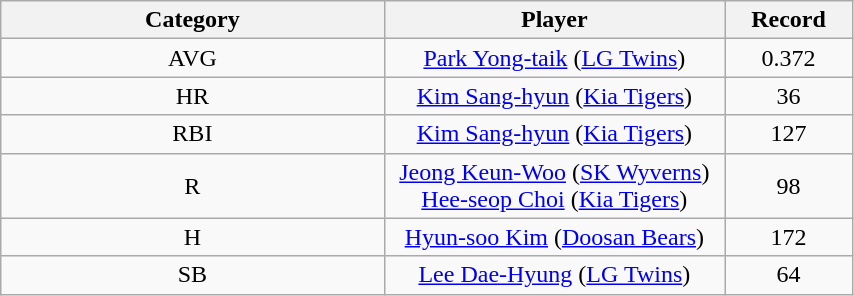<table class="wikitable" width="45%" style="text-align:center;">
<tr>
<th width="45%">Category</th>
<th width="40%">Player</th>
<th width="15%">Record</th>
</tr>
<tr>
<td>AVG</td>
<td><a href='#'>Park Yong-taik</a> (<a href='#'>LG Twins</a>)</td>
<td>0.372</td>
</tr>
<tr>
<td>HR</td>
<td><a href='#'>Kim Sang-hyun</a> (<a href='#'>Kia Tigers</a>)</td>
<td>36</td>
</tr>
<tr>
<td>RBI</td>
<td><a href='#'>Kim Sang-hyun</a> (<a href='#'>Kia Tigers</a>)</td>
<td>127</td>
</tr>
<tr>
<td>R</td>
<td><a href='#'>Jeong Keun-Woo</a> (<a href='#'>SK Wyverns</a>)<br><a href='#'>Hee-seop Choi</a> (<a href='#'>Kia Tigers</a>)</td>
<td>98</td>
</tr>
<tr>
<td>H</td>
<td><a href='#'>Hyun-soo Kim</a> (<a href='#'>Doosan Bears</a>)</td>
<td>172</td>
</tr>
<tr>
<td>SB</td>
<td><a href='#'>Lee Dae-Hyung</a> (<a href='#'>LG Twins</a>)</td>
<td>64</td>
</tr>
</table>
